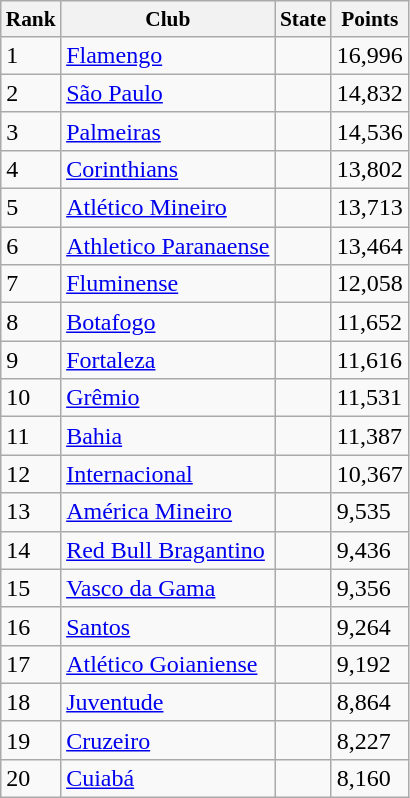<table class="wikitable sortable">
<tr style=font-size:89%>
<th>Rank</th>
<th>Club</th>
<th>State</th>
<th>Points</th>
</tr>
<tr>
<td>1</td>
<td><a href='#'>Flamengo</a></td>
<td></td>
<td>16,996</td>
</tr>
<tr>
<td>2</td>
<td><a href='#'>São Paulo</a></td>
<td></td>
<td>14,832</td>
</tr>
<tr>
<td>3</td>
<td><a href='#'>Palmeiras</a></td>
<td></td>
<td>14,536</td>
</tr>
<tr>
<td>4</td>
<td><a href='#'>Corinthians</a></td>
<td></td>
<td>13,802</td>
</tr>
<tr>
<td>5</td>
<td><a href='#'>Atlético Mineiro</a></td>
<td></td>
<td>13,713</td>
</tr>
<tr>
<td>6</td>
<td><a href='#'>Athletico Paranaense</a></td>
<td></td>
<td>13,464</td>
</tr>
<tr>
<td>7</td>
<td><a href='#'>Fluminense</a></td>
<td></td>
<td>12,058</td>
</tr>
<tr>
<td>8</td>
<td><a href='#'>Botafogo</a></td>
<td></td>
<td>11,652</td>
</tr>
<tr>
<td>9</td>
<td><a href='#'>Fortaleza</a></td>
<td></td>
<td>11,616</td>
</tr>
<tr>
<td>10</td>
<td><a href='#'>Grêmio</a></td>
<td></td>
<td>11,531</td>
</tr>
<tr>
<td>11</td>
<td><a href='#'>Bahia</a></td>
<td></td>
<td>11,387</td>
</tr>
<tr>
<td>12</td>
<td><a href='#'>Internacional</a></td>
<td></td>
<td>10,367</td>
</tr>
<tr>
<td>13</td>
<td><a href='#'>América Mineiro</a></td>
<td></td>
<td>9,535</td>
</tr>
<tr>
<td>14</td>
<td><a href='#'>Red Bull Bragantino</a></td>
<td></td>
<td>9,436</td>
</tr>
<tr>
<td>15</td>
<td><a href='#'>Vasco da Gama</a></td>
<td></td>
<td>9,356</td>
</tr>
<tr>
<td>16</td>
<td><a href='#'>Santos</a></td>
<td></td>
<td>9,264</td>
</tr>
<tr>
<td>17</td>
<td><a href='#'>Atlético Goianiense</a></td>
<td></td>
<td>9,192</td>
</tr>
<tr>
<td>18</td>
<td><a href='#'>Juventude</a></td>
<td></td>
<td>8,864</td>
</tr>
<tr>
<td>19</td>
<td><a href='#'>Cruzeiro</a></td>
<td></td>
<td>8,227</td>
</tr>
<tr>
<td>20</td>
<td><a href='#'>Cuiabá</a></td>
<td></td>
<td>8,160</td>
</tr>
</table>
